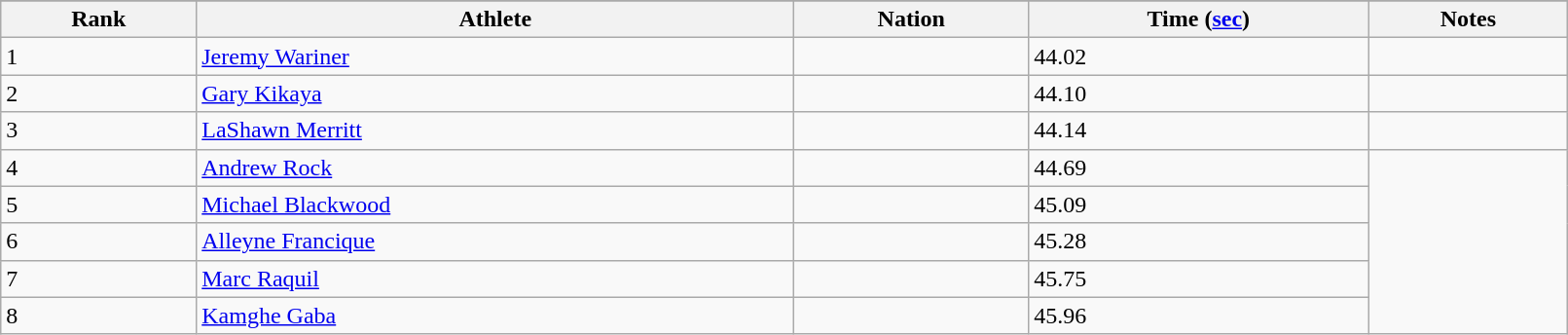<table class="wikitable" width=85%>
<tr>
</tr>
<tr>
<th>Rank</th>
<th>Athlete</th>
<th>Nation</th>
<th>Time (<a href='#'>sec</a>)</th>
<th>Notes</th>
</tr>
<tr>
<td>1</td>
<td><a href='#'>Jeremy Wariner</a></td>
<td></td>
<td>44.02</td>
<td></td>
</tr>
<tr>
<td>2</td>
<td><a href='#'>Gary Kikaya</a></td>
<td></td>
<td>44.10</td>
<td></td>
</tr>
<tr>
<td>3</td>
<td><a href='#'>LaShawn Merritt</a></td>
<td></td>
<td>44.14</td>
<td></td>
</tr>
<tr>
<td>4</td>
<td><a href='#'>Andrew Rock</a></td>
<td></td>
<td>44.69</td>
</tr>
<tr>
<td>5</td>
<td><a href='#'>Michael Blackwood</a></td>
<td></td>
<td>45.09</td>
</tr>
<tr>
<td>6</td>
<td><a href='#'>Alleyne Francique</a></td>
<td></td>
<td>45.28</td>
</tr>
<tr>
<td>7</td>
<td><a href='#'>Marc Raquil</a></td>
<td></td>
<td>45.75</td>
</tr>
<tr>
<td>8</td>
<td><a href='#'>Kamghe Gaba</a></td>
<td></td>
<td>45.96</td>
</tr>
</table>
